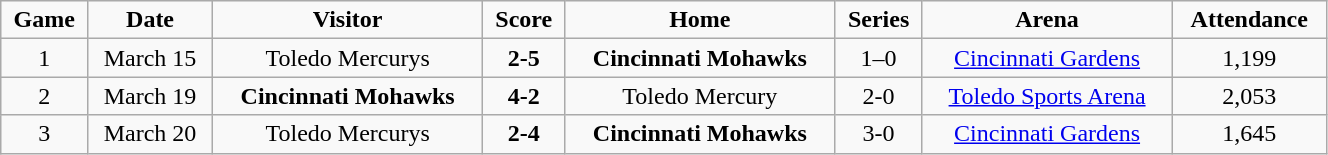<table class="wikitable" width="70%">
<tr align="center">
<td><strong>Game</strong></td>
<td><strong>Date</strong></td>
<td><strong>Visitor</strong></td>
<td><strong>Score</strong></td>
<td><strong>Home</strong></td>
<td><strong>Series</strong></td>
<td><strong>Arena</strong></td>
<td><strong>Attendance</strong></td>
</tr>
<tr align="center">
<td>1</td>
<td>March 15</td>
<td>Toledo Mercurys</td>
<td><strong>2-5</strong></td>
<td><strong>Cincinnati Mohawks</strong></td>
<td>1–0</td>
<td><a href='#'>Cincinnati Gardens</a></td>
<td>1,199</td>
</tr>
<tr align="center">
<td>2</td>
<td>March 19</td>
<td><strong>Cincinnati Mohawks</strong></td>
<td><strong>4-2</strong></td>
<td>Toledo Mercury</td>
<td>2-0</td>
<td><a href='#'>Toledo Sports Arena</a></td>
<td>2,053</td>
</tr>
<tr align="center">
<td>3</td>
<td>March 20</td>
<td>Toledo Mercurys</td>
<td><strong>2-4</strong></td>
<td><strong>Cincinnati Mohawks</strong></td>
<td>3-0</td>
<td><a href='#'>Cincinnati Gardens</a></td>
<td>1,645</td>
</tr>
</table>
